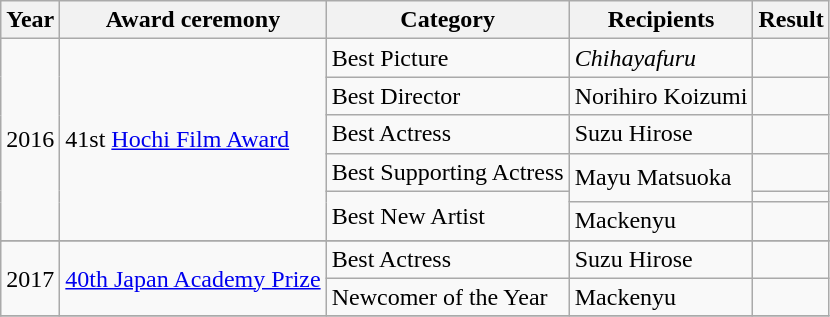<table class="wikitable sortable">
<tr>
<th>Year</th>
<th>Award ceremony</th>
<th>Category</th>
<th>Recipients</th>
<th>Result</th>
</tr>
<tr>
<td rowspan="6">2016</td>
<td rowspan="6">41st <a href='#'>Hochi Film Award</a></td>
<td>Best Picture</td>
<td><em>Chihayafuru</em></td>
<td></td>
</tr>
<tr>
<td>Best Director</td>
<td>Norihiro Koizumi</td>
<td></td>
</tr>
<tr>
<td>Best Actress</td>
<td>Suzu Hirose</td>
<td></td>
</tr>
<tr>
<td>Best Supporting Actress</td>
<td rowspan="2">Mayu Matsuoka</td>
<td></td>
</tr>
<tr>
<td rowspan="2">Best New Artist</td>
<td></td>
</tr>
<tr>
<td>Mackenyu</td>
<td></td>
</tr>
<tr>
</tr>
<tr>
<td rowspan="2">2017</td>
<td rowspan="2"><a href='#'>40th Japan Academy Prize</a></td>
<td>Best Actress</td>
<td>Suzu Hirose</td>
<td></td>
</tr>
<tr>
<td>Newcomer of the Year</td>
<td>Mackenyu</td>
<td></td>
</tr>
<tr>
</tr>
</table>
